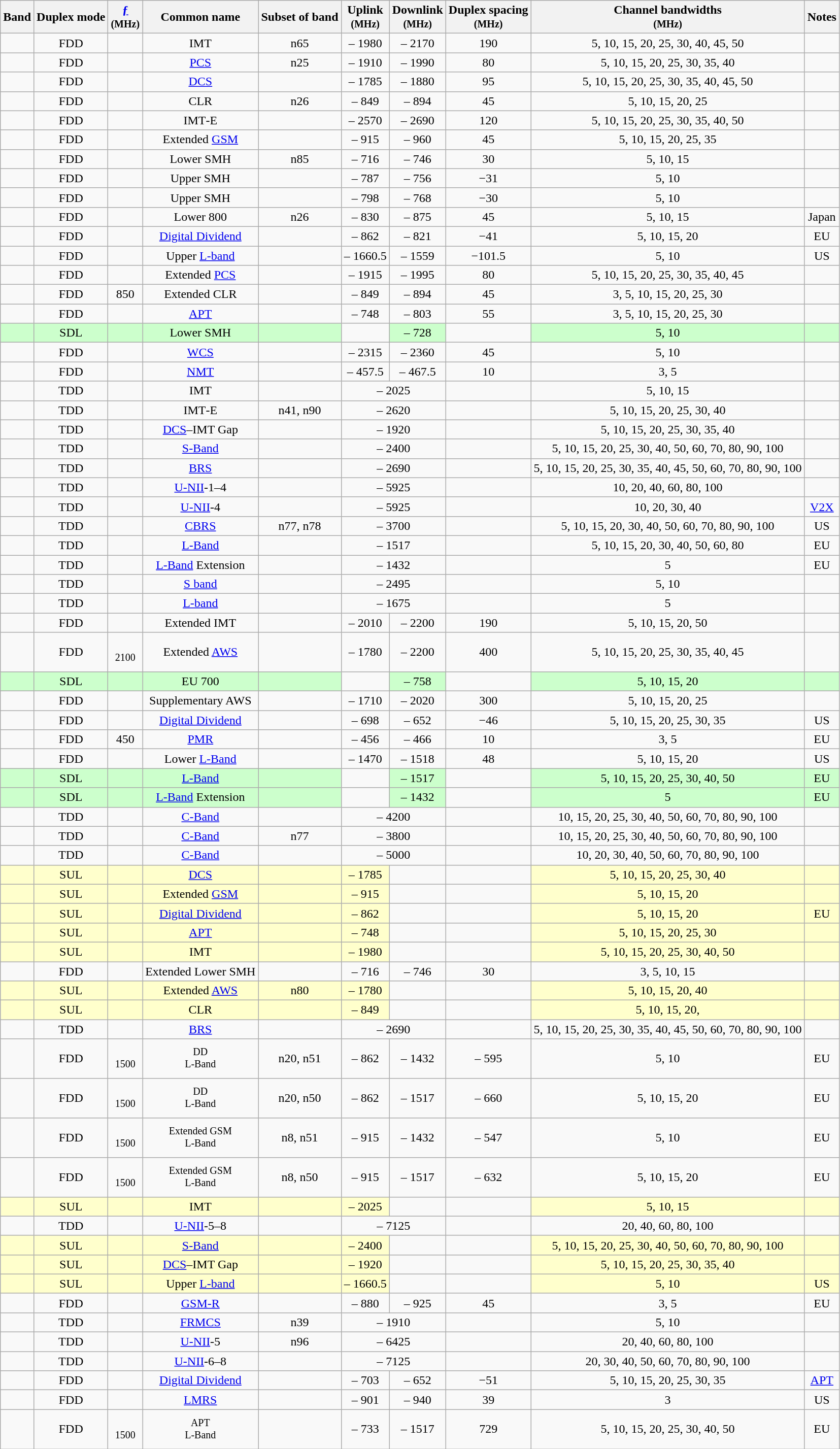<table style="text-align: center;" class="sortable wikitable sticky-header sort-under">
<tr>
<th data-sort-type="number">Band</th>
<th>Duplex mode</th>
<th data-sort-type="number"><a href='#'>ƒ</a><br><small>(MHz)</small></th>
<th class="unsortable">Common name</th>
<th class="unsortable">Subset of band</th>
<th data-sort-type="number">Uplink<br><small>(MHz)</small></th>
<th data-sort-type="number">Downlink<br><small>(MHz)</small></th>
<th data-sort-type="number">Duplex spacing<br><small>(MHz)</small></th>
<th class="unsortable">Channel bandwidths<br><small>(MHz)</small></th>
<th class="unsortable">Notes</th>
</tr>
<tr>
<td></td>
<td>FDD</td>
<td></td>
<td>IMT</td>
<td>n65</td>
<td> – 1980</td>
<td> – 2170</td>
<td>190</td>
<td>5, 10, 15, 20, 25, 30, 40, 45, 50</td>
<td></td>
</tr>
<tr>
<td></td>
<td>FDD</td>
<td></td>
<td><a href='#'>PCS</a></td>
<td>n25</td>
<td> – 1910</td>
<td> – 1990</td>
<td>80</td>
<td>5, 10, 15, 20, 25, 30, 35, 40</td>
<td></td>
</tr>
<tr>
<td></td>
<td>FDD</td>
<td></td>
<td><a href='#'>DCS</a></td>
<td></td>
<td> – 1785</td>
<td> – 1880</td>
<td>95</td>
<td>5, 10, 15, 20, 25, 30, 35, 40, 45, 50</td>
<td></td>
</tr>
<tr>
<td></td>
<td>FDD</td>
<td></td>
<td>CLR</td>
<td>n26</td>
<td> – 849</td>
<td> – 894</td>
<td>45</td>
<td>5, 10, 15, 20, 25</td>
<td></td>
</tr>
<tr>
<td></td>
<td>FDD</td>
<td></td>
<td>IMT‑E</td>
<td></td>
<td> – 2570</td>
<td> – 2690</td>
<td>120</td>
<td>5, 10, 15, 20, 25, 30, 35, 40, 50</td>
<td></td>
</tr>
<tr>
<td></td>
<td>FDD</td>
<td></td>
<td>Extended <a href='#'>GSM</a></td>
<td></td>
<td> – 915</td>
<td> – 960</td>
<td>45</td>
<td>5, 10, 15, 20, 25, 35</td>
<td></td>
</tr>
<tr>
<td></td>
<td>FDD</td>
<td></td>
<td>Lower SMH</td>
<td>n85</td>
<td> – 716</td>
<td> – 746</td>
<td>30</td>
<td>5, 10, 15</td>
<td></td>
</tr>
<tr>
<td></td>
<td>FDD</td>
<td></td>
<td>Upper SMH</td>
<td></td>
<td> – 787</td>
<td> – 756</td>
<td>−31</td>
<td>5, 10</td>
<td></td>
</tr>
<tr>
<td></td>
<td>FDD</td>
<td></td>
<td>Upper SMH</td>
<td></td>
<td> – 798</td>
<td> – 768</td>
<td>−30</td>
<td>5, 10</td>
<td></td>
</tr>
<tr>
<td></td>
<td>FDD</td>
<td></td>
<td>Lower 800</td>
<td>n26</td>
<td> – 830</td>
<td> – 875</td>
<td>45</td>
<td>5, 10, 15</td>
<td>Japan</td>
</tr>
<tr>
<td></td>
<td>FDD</td>
<td></td>
<td><a href='#'>Digital Dividend</a></td>
<td></td>
<td> – 862</td>
<td> – 821</td>
<td>−41</td>
<td>5, 10, 15, 20</td>
<td>EU</td>
</tr>
<tr>
<td></td>
<td>FDD</td>
<td></td>
<td>Upper <a href='#'>L-band</a></td>
<td></td>
<td> – 1660.5</td>
<td> – 1559</td>
<td>−101.5</td>
<td>5, 10</td>
<td>US</td>
</tr>
<tr>
<td></td>
<td>FDD</td>
<td></td>
<td>Extended <a href='#'>PCS</a></td>
<td></td>
<td> – 1915</td>
<td> – 1995</td>
<td>80</td>
<td>5, 10, 15, 20, 25, 30, 35, 40, 45</td>
<td></td>
</tr>
<tr>
<td></td>
<td>FDD</td>
<td>850</td>
<td>Extended CLR</td>
<td></td>
<td> – 849</td>
<td> – 894</td>
<td>45</td>
<td>3, 5, 10, 15, 20, 25, 30</td>
<td></td>
</tr>
<tr>
<td></td>
<td>FDD</td>
<td></td>
<td><a href='#'>APT</a></td>
<td></td>
<td> – 748</td>
<td> – 803</td>
<td>55</td>
<td>3, 5, 10, 15, 20, 25, 30</td>
<td></td>
</tr>
<tr>
<td style="background:#CCFFCC;"></td>
<td style="background:#CCFFCC;">SDL</td>
<td style="background:#CCFFCC;"></td>
<td style="background:#CCFFCC;">Lower SMH</td>
<td style="background:#CCFFCC;"></td>
<td></td>
<td style="background:#CCFFCC;"> – 728</td>
<td></td>
<td style="background:#CCFFCC;">5, 10</td>
<td style="background:#CCFFCC;"></td>
</tr>
<tr>
<td></td>
<td>FDD</td>
<td></td>
<td><a href='#'>WCS</a></td>
<td></td>
<td> – 2315</td>
<td> – 2360</td>
<td>45</td>
<td>5, 10</td>
<td></td>
</tr>
<tr>
<td></td>
<td>FDD</td>
<td></td>
<td><a href='#'>NMT</a></td>
<td></td>
<td> – 457.5</td>
<td> – 467.5</td>
<td>10</td>
<td>3, 5</td>
<td></td>
</tr>
<tr>
<td></td>
<td>TDD</td>
<td></td>
<td>IMT</td>
<td></td>
<td colspan="2"> – 2025</td>
<td></td>
<td>5, 10, 15</td>
<td></td>
</tr>
<tr>
<td></td>
<td>TDD</td>
<td></td>
<td>IMT‑E</td>
<td>n41, n90</td>
<td colspan="2"> – 2620</td>
<td></td>
<td>5, 10, 15, 20, 25, 30, 40</td>
<td></td>
</tr>
<tr>
<td></td>
<td>TDD</td>
<td></td>
<td><a href='#'>DCS</a>–IMT Gap</td>
<td></td>
<td colspan="2"> – 1920</td>
<td></td>
<td>5, 10, 15, 20, 25, 30, 35, 40</td>
<td></td>
</tr>
<tr>
<td></td>
<td>TDD</td>
<td></td>
<td><a href='#'>S-Band</a></td>
<td></td>
<td colspan="2"> – 2400</td>
<td></td>
<td>5, 10, 15, 20, 25, 30, 40, 50, 60, 70, 80, 90, 100</td>
<td></td>
</tr>
<tr>
<td></td>
<td>TDD</td>
<td></td>
<td><a href='#'>BRS</a></td>
<td></td>
<td colspan="2"> – 2690</td>
<td></td>
<td>5, 10, 15, 20, 25, 30, 35, 40, 45, 50, 60, 70, 80, 90, 100</td>
<td></td>
</tr>
<tr>
<td></td>
<td>TDD</td>
<td></td>
<td><a href='#'>U-NII</a>-1–4</td>
<td></td>
<td colspan="2"> – 5925</td>
<td></td>
<td>10, 20, 40, 60, 80, 100</td>
<td></td>
</tr>
<tr>
<td></td>
<td>TDD</td>
<td></td>
<td><a href='#'>U-NII</a>-4</td>
<td></td>
<td colspan="2"> – 5925</td>
<td></td>
<td>10, 20, 30, 40</td>
<td><a href='#'>V2X</a></td>
</tr>
<tr>
<td></td>
<td>TDD</td>
<td></td>
<td><a href='#'>CBRS</a></td>
<td>n77, n78</td>
<td colspan="2"> – 3700</td>
<td></td>
<td>5, 10, 15, 20, 30, 40, 50, 60, 70, 80, 90, 100</td>
<td>US</td>
</tr>
<tr>
<td></td>
<td>TDD</td>
<td></td>
<td><a href='#'>L‑Band</a></td>
<td></td>
<td colspan="2"> – 1517</td>
<td></td>
<td>5, 10, 15, 20, 30, 40, 50, 60, 80</td>
<td>EU</td>
</tr>
<tr>
<td></td>
<td>TDD</td>
<td></td>
<td><a href='#'>L‑Band</a> Extension</td>
<td></td>
<td colspan="2"> – 1432</td>
<td></td>
<td>5</td>
<td>EU</td>
</tr>
<tr>
<td></td>
<td>TDD</td>
<td></td>
<td><a href='#'>S band</a></td>
<td></td>
<td colspan="2"> – 2495</td>
<td></td>
<td>5, 10</td>
<td></td>
</tr>
<tr>
<td></td>
<td>TDD</td>
<td></td>
<td><a href='#'>L-band</a></td>
<td></td>
<td colspan="2"> – 1675</td>
<td></td>
<td>5</td>
<td></td>
</tr>
<tr>
<td></td>
<td>FDD</td>
<td></td>
<td>Extended IMT</td>
<td></td>
<td> – 2010</td>
<td> – 2200</td>
<td>190</td>
<td>5, 10, 15, 20, 50</td>
<td></td>
</tr>
<tr>
<td></td>
<td>FDD</td>
<td><sub></sub><br><sup>2100</sup></td>
<td>Extended <a href='#'>AWS</a></td>
<td></td>
<td> – 1780</td>
<td> – 2200</td>
<td>400</td>
<td>5, 10, 15, 20, 25, 30, 35, 40, 45</td>
<td></td>
</tr>
<tr>
<td style="background:#CCFFCC;"></td>
<td style="background:#CCFFCC;">SDL</td>
<td style="background:#CCFFCC;"></td>
<td style="background:#CCFFCC;">EU 700</td>
<td style="background:#CCFFCC;"></td>
<td></td>
<td style="background:#CCFFCC;"> – 758</td>
<td></td>
<td style="background:#CCFFCC;">5, 10, 15, 20</td>
<td style="background:#CCFFCC;"></td>
</tr>
<tr>
<td></td>
<td>FDD</td>
<td></td>
<td>Supplementary AWS</td>
<td></td>
<td> – 1710</td>
<td> – 2020</td>
<td>300</td>
<td>5, 10, 15, 20, 25</td>
<td></td>
</tr>
<tr>
<td></td>
<td>FDD</td>
<td></td>
<td><a href='#'>Digital Dividend</a></td>
<td></td>
<td> – 698</td>
<td> – 652</td>
<td>−46</td>
<td>5, 10, 15, 20, 25, 30, 35</td>
<td>US</td>
</tr>
<tr>
<td></td>
<td>FDD</td>
<td>450</td>
<td><a href='#'>PMR</a></td>
<td></td>
<td> – 456</td>
<td> – 466</td>
<td>10</td>
<td>3, 5</td>
<td>EU</td>
</tr>
<tr>
<td></td>
<td>FDD</td>
<td></td>
<td>Lower <a href='#'>L‑Band</a></td>
<td></td>
<td> – 1470</td>
<td> – 1518</td>
<td>48</td>
<td>5, 10, 15, 20</td>
<td>US</td>
</tr>
<tr>
<td style="background:#CCFFCC;"></td>
<td style="background:#CCFFCC;">SDL</td>
<td style="background:#CCFFCC;"></td>
<td style="background:#CCFFCC;"><a href='#'>L‑Band</a></td>
<td style="background:#CCFFCC;"></td>
<td></td>
<td style="background:#CCFFCC;"> – 1517</td>
<td></td>
<td style="background:#CCFFCC;">5, 10, 15, 20, 25, 30, 40, 50</td>
<td style="background:#CCFFCC;">EU</td>
</tr>
<tr>
<td style="background:#CCFFCC;"></td>
<td style="background:#CCFFCC;">SDL</td>
<td style="background:#CCFFCC;"></td>
<td style="background:#CCFFCC;"><a href='#'>L‑Band</a> Extension</td>
<td style="background:#CCFFCC;"></td>
<td></td>
<td style="background:#CCFFCC;"> – 1432</td>
<td></td>
<td style="background:#CCFFCC;">5</td>
<td style="background:#CCFFCC;">EU</td>
</tr>
<tr>
<td></td>
<td>TDD</td>
<td></td>
<td><a href='#'>C-Band</a></td>
<td></td>
<td colspan="2"> – 4200</td>
<td></td>
<td>10, 15, 20, 25, 30, 40, 50, 60, 70, 80, 90, 100</td>
<td></td>
</tr>
<tr>
<td></td>
<td>TDD</td>
<td></td>
<td><a href='#'>C-Band</a></td>
<td>n77</td>
<td colspan="2"> – 3800</td>
<td></td>
<td>10, 15, 20, 25, 30, 40, 50, 60, 70, 80, 90, 100</td>
<td></td>
</tr>
<tr>
<td></td>
<td>TDD</td>
<td></td>
<td><a href='#'>C-Band</a></td>
<td></td>
<td colspan="2"> – 5000</td>
<td></td>
<td>10, 20, 30, 40, 50, 60, 70, 80, 90, 100</td>
<td></td>
</tr>
<tr>
<td style="background:#FFFFCC;"></td>
<td style="background:#FFFFCC;">SUL</td>
<td style="background:#FFFFCC;"></td>
<td style="background:#FFFFCC;"><a href='#'>DCS</a></td>
<td style="background:#FFFFCC;"></td>
<td style="background:#FFFFCC;"> – 1785</td>
<td></td>
<td></td>
<td style="background:#FFFFCC;">5, 10, 15, 20, 25, 30, 40</td>
<td style="background:#FFFFCC;"></td>
</tr>
<tr>
<td style="background:#FFFFCC;"></td>
<td style="background:#FFFFCC;">SUL</td>
<td style="background:#FFFFCC;"></td>
<td style="background:#FFFFCC;">Extended <a href='#'>GSM</a></td>
<td style="background:#FFFFCC;"></td>
<td style="background:#FFFFCC;"> – 915</td>
<td></td>
<td></td>
<td style="background:#FFFFCC;">5, 10, 15, 20</td>
<td style="background:#FFFFCC;"></td>
</tr>
<tr>
<td style="background:#FFFFCC;"></td>
<td style="background:#FFFFCC;">SUL</td>
<td style="background:#FFFFCC;"></td>
<td style="background:#FFFFCC;"><a href='#'>Digital Dividend</a></td>
<td style="background:#FFFFCC;"></td>
<td style="background:#FFFFCC;"> – 862</td>
<td></td>
<td></td>
<td style="background:#FFFFCC;">5, 10, 15, 20</td>
<td style="background:#FFFFCC;">EU</td>
</tr>
<tr>
<td style="background:#FFFFCC;"></td>
<td style="background:#FFFFCC;">SUL</td>
<td style="background:#FFFFCC;"></td>
<td style="background:#FFFFCC;"><a href='#'>APT</a></td>
<td style="background:#FFFFCC;"></td>
<td style="background:#FFFFCC;"> – 748</td>
<td></td>
<td></td>
<td style="background:#FFFFCC;">5, 10, 15, 20, 25, 30</td>
<td style="background:#FFFFCC;"></td>
</tr>
<tr>
<td style="background:#FFFFCC;"></td>
<td style="background:#FFFFCC;">SUL</td>
<td style="background:#FFFFCC;"></td>
<td style="background:#FFFFCC;">IMT</td>
<td style="background:#FFFFCC;"></td>
<td style="background:#FFFFCC;"> – 1980</td>
<td></td>
<td></td>
<td style="background:#FFFFCC;">5, 10, 15, 20, 25, 30, 40, 50</td>
<td style="background:#FFFFCC;"></td>
</tr>
<tr>
<td></td>
<td>FDD</td>
<td></td>
<td>Extended Lower SMH</td>
<td></td>
<td> – 716</td>
<td> – 746</td>
<td>30</td>
<td>3, 5, 10, 15</td>
<td></td>
</tr>
<tr>
<td style="background:#FFFFCC;"></td>
<td style="background:#FFFFCC;">SUL</td>
<td style="background:#FFFFCC;"></td>
<td style="background:#FFFFCC;">Extended <a href='#'>AWS</a></td>
<td style="background:#FFFFCC;">n80</td>
<td style="background:#FFFFCC;"> – 1780</td>
<td></td>
<td></td>
<td style="background:#FFFFCC;">5, 10, 15, 20, 40</td>
<td style="background:#FFFFCC;"></td>
</tr>
<tr>
<td style="background:#FFFFCC;"></td>
<td style="background:#FFFFCC;">SUL</td>
<td style="background:#FFFFCC;"></td>
<td style="background:#FFFFCC;">CLR</td>
<td style="background:#FFFFCC;"></td>
<td style="background:#FFFFCC;"> – 849</td>
<td></td>
<td></td>
<td style="background:#FFFFCC;">5, 10, 15, 20,</td>
<td style="background:#FFFFCC;"></td>
</tr>
<tr>
<td></td>
<td>TDD</td>
<td></td>
<td><a href='#'>BRS</a></td>
<td></td>
<td colspan="2"> – 2690</td>
<td></td>
<td>5, 10, 15, 20, 25, 30, 35, 40, 45, 50, 60, 70, 80, 90, 100</td>
<td></td>
</tr>
<tr>
<td></td>
<td>FDD</td>
<td><sub></sub><br><sup>1500</sup></td>
<td><sub>DD</sub><br><sup>L-Band</sup></td>
<td>n20, n51</td>
<td> – 862</td>
<td> – 1432</td>
<td> – 595</td>
<td>5, 10</td>
<td>EU</td>
</tr>
<tr>
<td></td>
<td>FDD</td>
<td><sub></sub><br><sup>1500</sup></td>
<td><sub>DD</sub><br><sup>L-Band</sup></td>
<td>n20, n50</td>
<td> – 862</td>
<td> – 1517</td>
<td> – 660</td>
<td>5, 10, 15, 20</td>
<td>EU</td>
</tr>
<tr>
<td></td>
<td>FDD</td>
<td><sub></sub><br><sup>1500</sup></td>
<td><sub>Extended GSM</sub><br><sup>L-Band</sup></td>
<td>n8, n51</td>
<td> – 915</td>
<td> – 1432</td>
<td> – 547</td>
<td>5, 10</td>
<td>EU</td>
</tr>
<tr>
<td></td>
<td>FDD</td>
<td><sub></sub><br><sup>1500</sup></td>
<td><sub>Extended GSM</sub><br><sup>L-Band</sup></td>
<td>n8, n50</td>
<td> – 915</td>
<td> – 1517</td>
<td> – 632</td>
<td>5, 10, 15, 20</td>
<td>EU</td>
</tr>
<tr>
<td style="background:#FFFFCC;"></td>
<td style="background:#FFFFCC;">SUL</td>
<td style="background:#FFFFCC;"></td>
<td style="background:#FFFFCC;">IMT</td>
<td style="background:#FFFFCC;"></td>
<td style="background:#FFFFCC;"> – 2025</td>
<td></td>
<td></td>
<td style="background:#FFFFCC;">5, 10, 15</td>
<td style="background:#FFFFCC;"></td>
</tr>
<tr>
<td></td>
<td>TDD</td>
<td></td>
<td><a href='#'>U-NII</a>-5–8</td>
<td></td>
<td colspan="2"> – 7125</td>
<td></td>
<td>20, 40, 60, 80, 100</td>
<td></td>
</tr>
<tr>
<td style="background:#FFFFCC;"></td>
<td style="background:#FFFFCC;">SUL</td>
<td style="background:#FFFFCC;"></td>
<td style="background:#FFFFCC;"><a href='#'>S-Band</a></td>
<td style="background:#FFFFCC;"></td>
<td style="background:#FFFFCC;"> – 2400</td>
<td></td>
<td></td>
<td style="background:#FFFFCC;">5, 10, 15, 20, 25, 30, 40, 50, 60, 70, 80, 90, 100</td>
<td style="background:#FFFFCC;"></td>
</tr>
<tr>
<td style="background:#FFFFCC;"></td>
<td style="background:#FFFFCC;">SUL</td>
<td style="background:#FFFFCC;"></td>
<td style="background:#FFFFCC;"><a href='#'>DCS</a>–IMT Gap</td>
<td style="background:#FFFFCC;"></td>
<td style="background:#FFFFCC;"> – 1920</td>
<td></td>
<td></td>
<td style="background:#FFFFCC;">5, 10, 15, 20, 25, 30, 35, 40</td>
<td style="background:#FFFFCC;"></td>
</tr>
<tr>
<td style="background:#FFFFCC;"></td>
<td style="background:#FFFFCC;">SUL</td>
<td style="background:#FFFFCC;"></td>
<td style="background:#FFFFCC;">Upper <a href='#'>L-band</a></td>
<td style="background:#FFFFCC;"></td>
<td style="background:#FFFFCC;"> – 1660.5</td>
<td></td>
<td></td>
<td style="background:#FFFFCC;">5, 10</td>
<td style="background:#FFFFCC;">US</td>
</tr>
<tr>
<td></td>
<td>FDD</td>
<td></td>
<td><a href='#'>GSM-R</a></td>
<td></td>
<td> – 880</td>
<td> – 925</td>
<td>45</td>
<td>3, 5</td>
<td>EU</td>
</tr>
<tr>
<td></td>
<td>TDD</td>
<td></td>
<td><a href='#'>FRMCS</a></td>
<td>n39</td>
<td colspan="2"> – 1910</td>
<td></td>
<td>5, 10</td>
<td></td>
</tr>
<tr>
<td></td>
<td>TDD</td>
<td></td>
<td><a href='#'>U-NII</a>-5</td>
<td>n96</td>
<td colspan="2"> – 6425</td>
<td></td>
<td>20, 40, 60, 80, 100</td>
<td></td>
</tr>
<tr>
<td></td>
<td>TDD</td>
<td></td>
<td><a href='#'>U-NII</a>-6–8</td>
<td></td>
<td colspan="2"> – 7125</td>
<td></td>
<td>20, 30, 40, 50, 60, 70, 80, 90, 100</td>
<td></td>
</tr>
<tr>
<td></td>
<td>FDD</td>
<td></td>
<td><a href='#'>Digital Dividend</a></td>
<td></td>
<td> – 703</td>
<td> – 652</td>
<td>−51</td>
<td>5, 10, 15, 20, 25, 30, 35</td>
<td><a href='#'>APT</a></td>
</tr>
<tr>
<td></td>
<td>FDD</td>
<td></td>
<td><a href='#'>LMRS</a></td>
<td></td>
<td> – 901</td>
<td> – 940</td>
<td>39</td>
<td>3</td>
<td>US</td>
</tr>
<tr>
<td></td>
<td>FDD</td>
<td><sub></sub><br><sup>1500</sup></td>
<td><sub>APT</sub><br><sup>L-Band</sup></td>
<td></td>
<td> – 733</td>
<td> – 1517</td>
<td>729</td>
<td>5, 10, 15, 20, 25, 30, 40, 50</td>
<td>EU</td>
</tr>
</table>
